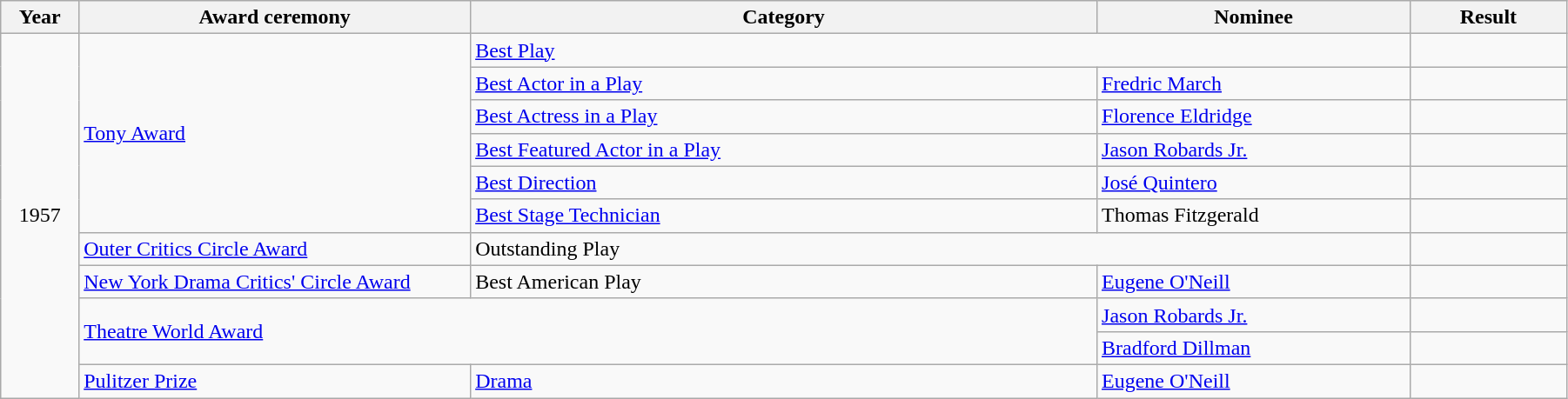<table class="wikitable" width="95%">
<tr>
<th width="5%">Year</th>
<th width="25%">Award ceremony</th>
<th width="40%">Category</th>
<th width="20%">Nominee</th>
<th width="10%">Result</th>
</tr>
<tr>
<td rowspan="11" align="center">1957</td>
<td rowspan="6"><a href='#'>Tony Award</a></td>
<td colspan="2"><a href='#'>Best Play</a></td>
<td></td>
</tr>
<tr>
<td><a href='#'>Best Actor in a Play</a></td>
<td><a href='#'>Fredric March</a></td>
<td></td>
</tr>
<tr>
<td><a href='#'>Best Actress in a Play</a></td>
<td><a href='#'>Florence Eldridge</a></td>
<td></td>
</tr>
<tr>
<td><a href='#'>Best Featured Actor in a Play</a></td>
<td><a href='#'>Jason Robards Jr.</a></td>
<td></td>
</tr>
<tr>
<td><a href='#'>Best Direction</a></td>
<td><a href='#'>José Quintero</a></td>
<td></td>
</tr>
<tr>
<td><a href='#'>Best Stage Technician</a></td>
<td>Thomas Fitzgerald</td>
<td></td>
</tr>
<tr>
<td><a href='#'>Outer Critics Circle Award</a></td>
<td colspan="2">Outstanding Play</td>
<td></td>
</tr>
<tr>
<td><a href='#'>New York Drama Critics' Circle Award</a></td>
<td>Best American Play</td>
<td><a href='#'>Eugene O'Neill</a></td>
<td></td>
</tr>
<tr>
<td rowspan="2" colspan="2"><a href='#'>Theatre World Award</a></td>
<td><a href='#'>Jason Robards Jr.</a></td>
<td></td>
</tr>
<tr>
<td><a href='#'>Bradford Dillman</a></td>
<td></td>
</tr>
<tr>
<td><a href='#'>Pulitzer Prize</a></td>
<td><a href='#'>Drama</a></td>
<td><a href='#'>Eugene O'Neill</a></td>
<td></td>
</tr>
</table>
